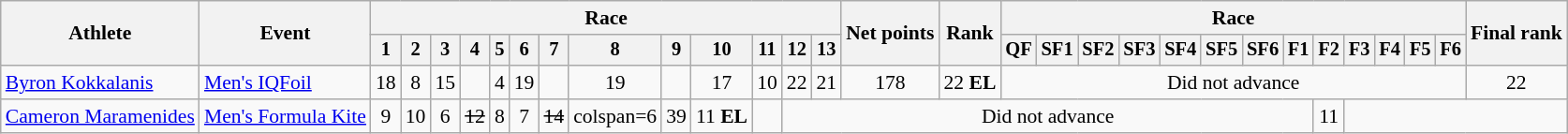<table class="wikitable" style="font-size:90%">
<tr>
<th rowspan=2>Athlete</th>
<th rowspan=2>Event</th>
<th colspan=13>Race</th>
<th rowspan=2>Net points</th>
<th rowspan=2>Rank</th>
<th colspan=13>Race</th>
<th rowspan=2>Final rank</th>
</tr>
<tr style="font-size:95%">
<th>1</th>
<th>2</th>
<th>3</th>
<th>4</th>
<th>5</th>
<th>6</th>
<th>7</th>
<th>8</th>
<th>9</th>
<th>10</th>
<th>11</th>
<th>12</th>
<th>13</th>
<th>QF</th>
<th>SF1</th>
<th>SF2</th>
<th>SF3</th>
<th>SF4</th>
<th>SF5</th>
<th>SF6</th>
<th>F1</th>
<th>F2</th>
<th>F3</th>
<th>F4</th>
<th>F5</th>
<th>F6</th>
</tr>
<tr align=center>
<td align=left><a href='#'>Byron Kokkalanis</a></td>
<td align=left><a href='#'>Men's IQFoil</a></td>
<td>18</td>
<td>8</td>
<td>15</td>
<td><s></s></td>
<td>4</td>
<td>19</td>
<td><s></s></td>
<td>19</td>
<td></td>
<td>17</td>
<td>10</td>
<td>22</td>
<td>21</td>
<td>178</td>
<td>22 <strong>EL</strong></td>
<td colspan=13>Did not advance</td>
<td>22</td>
</tr>
<tr align=center>
<td align=left><a href='#'>Cameron Maramenides</a></td>
<td align=left><a href='#'>Men's Formula Kite</a></td>
<td>9</td>
<td>10</td>
<td>6</td>
<td><s>12</s></td>
<td>8</td>
<td>7</td>
<td><s>14</s></td>
<td>colspan=6 </td>
<td>39</td>
<td>11 <strong>EL</strong></td>
<td></td>
<td colspan=12>Did not advance</td>
<td>11</td>
</tr>
</table>
